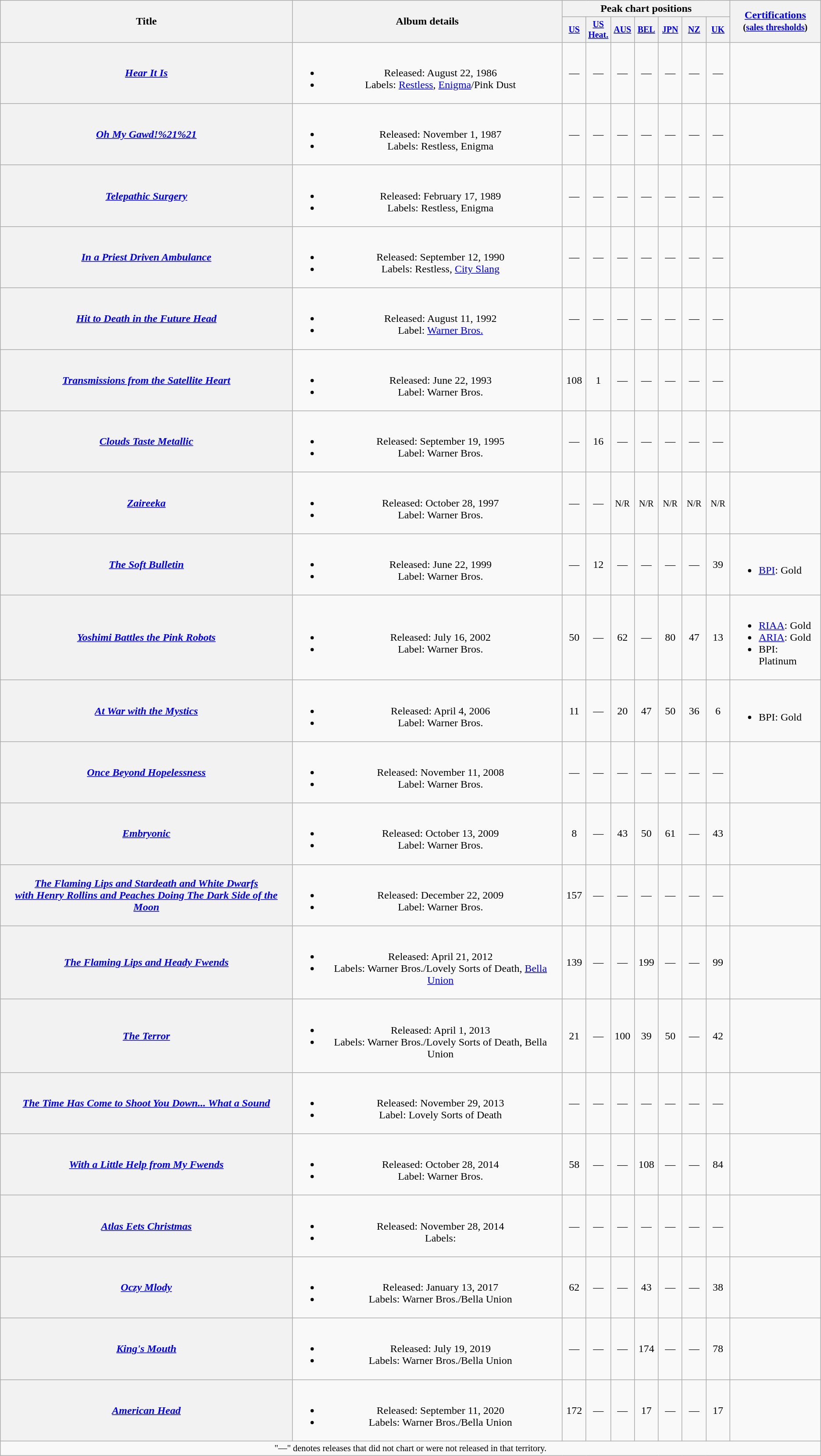<table class="wikitable plainrowheaders" style="text-align:center;">
<tr>
<th scope="col" rowspan="2">Title</th>
<th scope="col" rowspan="2">Album details</th>
<th scope="col" colspan="7">Peak chart positions</th>
<th scope="col" rowspan="2"><a href='#'>Certifications</a><br><small>(<a href='#'>sales thresholds</a>)</small></th>
</tr>
<tr style="font-size:smaller;">
<th style="width:30px;"><a href='#'>US</a><br></th>
<th style="width:30px;"><a href='#'>US Heat.</a><br></th>
<th style="width:30px;"><a href='#'>AUS</a><br></th>
<th style="width:30px;"><a href='#'>BEL</a><br></th>
<th style="width:30px;"><a href='#'>JPN</a><br></th>
<th style="width:30px;"><a href='#'>NZ</a> <br></th>
<th style="width:30px;"><a href='#'>UK</a><br></th>
</tr>
<tr>
<th scope="row"><em><a href='#'>Hear It Is</a></em></th>
<td><br><ul><li>Released: August 22, 1986</li><li>Labels: <a href='#'>Restless</a>, <a href='#'>Enigma</a>/Pink Dust</li></ul></td>
<td>—</td>
<td>—</td>
<td>—</td>
<td>—</td>
<td>—</td>
<td>—</td>
<td>—</td>
<td style="text-align:left;"></td>
</tr>
<tr>
<th scope="row"><em><a href='#'>Oh My Gawd!%21%21</a></em></th>
<td><br><ul><li>Released: November 1, 1987</li><li>Labels: Restless, Enigma</li></ul></td>
<td>—</td>
<td>—</td>
<td>—</td>
<td>—</td>
<td>—</td>
<td>—</td>
<td>—</td>
<td style="text-align:left;"></td>
</tr>
<tr>
<th scope="row"><em><a href='#'>Telepathic Surgery</a></em></th>
<td><br><ul><li>Released: February 17, 1989</li><li>Labels: Restless, Enigma</li></ul></td>
<td>—</td>
<td>—</td>
<td>—</td>
<td>—</td>
<td>—</td>
<td>—</td>
<td>—</td>
<td style="text-align:left;"></td>
</tr>
<tr>
<th scope="row"><em><a href='#'>In a Priest Driven Ambulance</a></em></th>
<td><br><ul><li>Released: September 12, 1990</li><li>Labels: Restless, <a href='#'>City Slang</a></li></ul></td>
<td>—</td>
<td>—</td>
<td>—</td>
<td>—</td>
<td>—</td>
<td>—</td>
<td>—</td>
<td style="text-align:left;"></td>
</tr>
<tr>
<th scope="row"><em><a href='#'>Hit to Death in the Future Head</a></em></th>
<td><br><ul><li>Released: August 11, 1992</li><li>Label: <a href='#'>Warner Bros.</a></li></ul></td>
<td>—</td>
<td>—</td>
<td>—</td>
<td>—</td>
<td>—</td>
<td>—</td>
<td>—</td>
<td style="text-align:left;"></td>
</tr>
<tr>
<th scope="row"><em><a href='#'>Transmissions from the Satellite Heart</a></em></th>
<td><br><ul><li>Released: June 22, 1993</li><li>Label: Warner Bros.</li></ul></td>
<td>108</td>
<td>1</td>
<td>—</td>
<td>—</td>
<td>—</td>
<td>—</td>
<td>—</td>
<td style="text-align:left;"></td>
</tr>
<tr>
<th scope="row"><em><a href='#'>Clouds Taste Metallic</a></em></th>
<td><br><ul><li>Released: September 19, 1995</li><li>Label: Warner Bros.</li></ul></td>
<td>—</td>
<td>16</td>
<td>—</td>
<td>—</td>
<td>—</td>
<td>—</td>
<td>—</td>
<td style="text-align:left;"></td>
</tr>
<tr>
<th scope="row"><em><a href='#'>Zaireeka</a></em></th>
<td><br><ul><li>Released: October 28, 1997</li><li>Label: Warner Bros.</li></ul></td>
<td>—</td>
<td>—</td>
<td><small>N/R</small></td>
<td><small>N/R</small></td>
<td><small>N/R</small></td>
<td><small>N/R</small></td>
<td><small>N/R</small></td>
<td style="text-align:left;"></td>
</tr>
<tr>
<th scope="row"><em><a href='#'>The Soft Bulletin</a></em></th>
<td><br><ul><li>Released: June 22, 1999</li><li>Label: Warner Bros.</li></ul></td>
<td>—</td>
<td>12</td>
<td>—</td>
<td>—</td>
<td>—</td>
<td>—</td>
<td>39</td>
<td style="text-align:left;"><br><ul><li><a href='#'>BPI</a>: Gold</li></ul></td>
</tr>
<tr>
<th scope="row"><em><a href='#'>Yoshimi Battles the Pink Robots</a></em></th>
<td><br><ul><li>Released: July 16, 2002</li><li>Label: Warner Bros.</li></ul></td>
<td>50</td>
<td>—</td>
<td>62</td>
<td>—</td>
<td>80</td>
<td>47</td>
<td>13</td>
<td style="text-align:left;"><br><ul><li><a href='#'>RIAA</a>: Gold</li><li><a href='#'>ARIA</a>: Gold</li><li>BPI: Platinum</li></ul></td>
</tr>
<tr>
<th scope="row"><em><a href='#'>At War with the Mystics</a></em></th>
<td><br><ul><li>Released: April 4, 2006</li><li>Label: Warner Bros.</li></ul></td>
<td>11</td>
<td>—</td>
<td>20</td>
<td>47</td>
<td>50</td>
<td>36</td>
<td>6</td>
<td style="text-align:left;"><br><ul><li>BPI: Gold</li></ul></td>
</tr>
<tr>
<th scope="row"><em><a href='#'>Once Beyond Hopelessness</a></em></th>
<td><br><ul><li>Released: November 11, 2008</li><li>Label: Warner Bros.</li></ul></td>
<td>—</td>
<td>—</td>
<td>—</td>
<td>—</td>
<td>—</td>
<td>—</td>
<td>—</td>
<td style="text-align:left;"></td>
</tr>
<tr>
<th scope="row"><em><a href='#'>Embryonic</a></em></th>
<td><br><ul><li>Released: October 13, 2009</li><li>Label: Warner Bros.</li></ul></td>
<td>8</td>
<td>—</td>
<td>43</td>
<td>50</td>
<td>61</td>
<td>—</td>
<td>43</td>
<td style="text-align:left;"></td>
</tr>
<tr>
<th scope="row"><em><a href='#'>The Flaming Lips and Stardeath and White Dwarfs<br>with Henry Rollins and Peaches Doing The Dark Side of the Moon</a></em></th>
<td><br><ul><li>Released: December 22, 2009</li><li>Label: Warner Bros.</li></ul></td>
<td>157</td>
<td>—</td>
<td>—</td>
<td>—</td>
<td>—</td>
<td>—</td>
<td>—</td>
<td style="text-align:left;"></td>
</tr>
<tr>
<th scope="row"><em><a href='#'>The Flaming Lips and Heady Fwends</a></em></th>
<td><br><ul><li>Released: April 21, 2012</li><li>Labels: Warner Bros./Lovely Sorts of Death, <a href='#'>Bella Union</a></li></ul></td>
<td>139</td>
<td>—</td>
<td>—</td>
<td>199</td>
<td>—</td>
<td>—</td>
<td>99</td>
<td style="text-align:left;"></td>
</tr>
<tr>
<th scope="row"><em><a href='#'>The Terror</a></em></th>
<td><br><ul><li>Released: April 1, 2013</li><li>Labels: Warner Bros./Lovely Sorts of Death, Bella Union</li></ul></td>
<td>21</td>
<td>—</td>
<td>100</td>
<td>39</td>
<td>50</td>
<td>—</td>
<td>42</td>
<td style="text-align:left;"></td>
</tr>
<tr>
<th scope="row"><em><a href='#'>The Time Has Come to Shoot You Down... What a Sound</a></em></th>
<td><br><ul><li>Released: November 29, 2013</li><li>Label: Lovely Sorts of Death</li></ul></td>
<td>—</td>
<td>—</td>
<td>—</td>
<td>—</td>
<td>—</td>
<td>—</td>
<td>—</td>
<td style="text-align:left;"></td>
</tr>
<tr>
<th scope="row"><em><a href='#'>With a Little Help from My Fwends</a></em></th>
<td><br><ul><li>Released: October 28, 2014</li><li>Label: Warner Bros.</li></ul></td>
<td>58</td>
<td>—</td>
<td>—</td>
<td>108</td>
<td>—</td>
<td>—</td>
<td>84</td>
<td style="text-align:left;"></td>
</tr>
<tr>
<th scope="row"><em><a href='#'>Atlas Eets Christmas</a></em></th>
<td><br><ul><li>Released: November 28, 2014</li><li>Labels:</li></ul></td>
<td>—</td>
<td>—</td>
<td>—</td>
<td>—</td>
<td>—</td>
<td>—</td>
<td>—</td>
<td style="text-align:left;"></td>
</tr>
<tr>
<th scope="row"><em><a href='#'>Oczy Mlody</a></em></th>
<td><br><ul><li>Released: January 13, 2017</li><li>Labels: Warner Bros./Bella Union</li></ul></td>
<td>62</td>
<td>—</td>
<td>—</td>
<td>43</td>
<td>—</td>
<td>—</td>
<td>38</td>
<td></td>
</tr>
<tr>
<th scope="row"><em><a href='#'>King's Mouth</a></em></th>
<td><br><ul><li>Released: July 19, 2019</li><li>Labels: Warner Bros./Bella Union</li></ul></td>
<td>—</td>
<td>—</td>
<td>—</td>
<td>174</td>
<td>—</td>
<td>—</td>
<td>78</td>
<td></td>
</tr>
<tr>
<th scope="row"><em><a href='#'>American Head</a></em></th>
<td><br><ul><li>Released: September 11, 2020</li><li>Labels: Warner Bros./Bella Union</li></ul></td>
<td>172</td>
<td>—</td>
<td>—</td>
<td>17</td>
<td>—</td>
<td>—</td>
<td>17</td>
<td></td>
</tr>
<tr>
<td colspan="10" style="text-align:center; font-size:85%">"—" denotes releases that did not chart or were not released in that territory.</td>
</tr>
</table>
